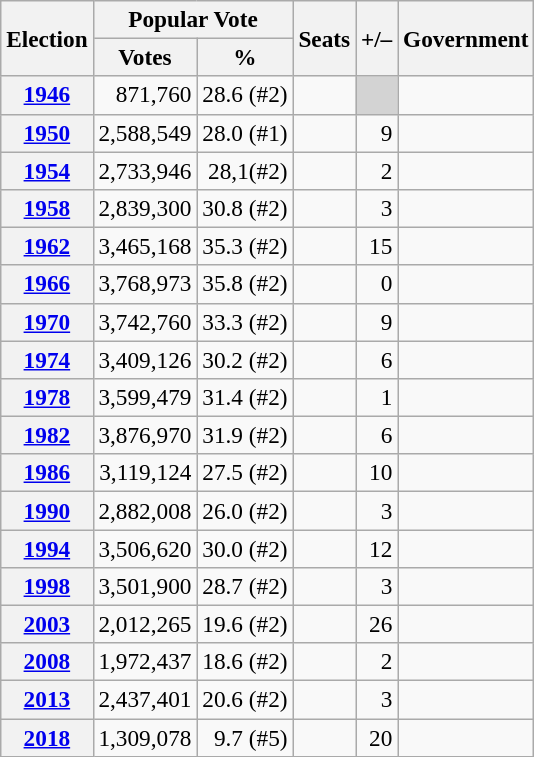<table class="wikitable" style="font-size:97%; text-align:right;">
<tr>
<th rowspan=2>Election</th>
<th colspan=2>Popular Vote</th>
<th rowspan=2>Seats</th>
<th rowspan=2>+/–</th>
<th rowspan=2>Government</th>
</tr>
<tr>
<th>Votes</th>
<th>%</th>
</tr>
<tr>
<th><a href='#'>1946</a></th>
<td>871,760</td>
<td>28.6 (#2)</td>
<td></td>
<td bgcolor="lightgrey"></td>
<td></td>
</tr>
<tr>
<th><a href='#'>1950</a></th>
<td>2,588,549</td>
<td>28.0 (#1)</td>
<td></td>
<td> 9</td>
<td></td>
</tr>
<tr>
<th><a href='#'>1954</a></th>
<td>2,733,946</td>
<td>28,1(#2)</td>
<td></td>
<td> 2</td>
<td></td>
</tr>
<tr>
<th><a href='#'>1958</a></th>
<td>2,839,300</td>
<td>30.8 (#2)</td>
<td></td>
<td> 3</td>
<td></td>
</tr>
<tr>
<th><a href='#'>1962</a></th>
<td>3,465,168</td>
<td>35.3 (#2)</td>
<td></td>
<td> 15</td>
<td></td>
</tr>
<tr>
<th><a href='#'>1966</a></th>
<td>3,768,973</td>
<td>35.8 (#2)</td>
<td></td>
<td> 0</td>
<td></td>
</tr>
<tr>
<th><a href='#'>1970</a></th>
<td>3,742,760</td>
<td>33.3 (#2)</td>
<td></td>
<td> 9</td>
<td></td>
</tr>
<tr>
<th><a href='#'>1974</a></th>
<td>3,409,126</td>
<td>30.2 (#2)</td>
<td></td>
<td> 6</td>
<td></td>
</tr>
<tr>
<th><a href='#'>1978</a></th>
<td>3,599,479</td>
<td>31.4 (#2)</td>
<td></td>
<td> 1</td>
<td></td>
</tr>
<tr>
<th><a href='#'>1982</a></th>
<td>3,876,970</td>
<td>31.9 (#2)</td>
<td></td>
<td> 6</td>
<td></td>
</tr>
<tr>
<th><a href='#'>1986</a></th>
<td>3,119,124</td>
<td>27.5 (#2)</td>
<td></td>
<td> 10</td>
<td></td>
</tr>
<tr>
<th><a href='#'>1990</a></th>
<td>2,882,008</td>
<td>26.0 (#2)</td>
<td></td>
<td> 3</td>
<td></td>
</tr>
<tr>
<th><a href='#'>1994</a></th>
<td>3,506,620</td>
<td>30.0 (#2)</td>
<td></td>
<td> 12</td>
<td></td>
</tr>
<tr>
<th><a href='#'>1998</a></th>
<td>3,501,900</td>
<td>28.7 (#2)</td>
<td></td>
<td> 3</td>
<td></td>
</tr>
<tr>
<th><a href='#'>2003</a></th>
<td>2,012,265</td>
<td>19.6 (#2)</td>
<td></td>
<td> 26</td>
<td></td>
</tr>
<tr>
<th><a href='#'>2008</a></th>
<td>1,972,437</td>
<td>18.6 (#2)</td>
<td></td>
<td> 2</td>
<td></td>
</tr>
<tr>
<th><a href='#'>2013</a></th>
<td>2,437,401</td>
<td>20.6 (#2)</td>
<td></td>
<td> 3</td>
<td></td>
</tr>
<tr>
<th><a href='#'>2018</a></th>
<td>1,309,078</td>
<td>9.7 (#5)</td>
<td></td>
<td> 20</td>
<td></td>
</tr>
</table>
